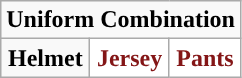<table class="wikitable" style="display: inline-table;">
<tr>
<td align="center" Colspan="3"><strong>Uniform Combination</strong></td>
</tr>
<tr align="center">
<td><strong>Helmet</strong></td>
<td style="background:white; color:#841617"><strong>Jersey</strong></td>
<td style="background:white; color:#841617"><strong>Pants</strong></td>
</tr>
</table>
